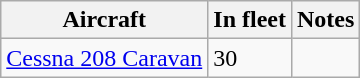<table class="wikitable">
<tr>
<th>Aircraft</th>
<th>In fleet</th>
<th>Notes</th>
</tr>
<tr>
<td><a href='#'>Cessna 208 Caravan</a></td>
<td>30</td>
<td></td>
</tr>
</table>
